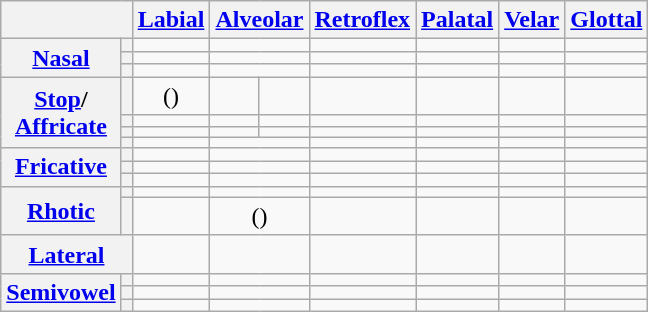<table class="wikitable" style="text-align:center">
<tr>
<th colspan="2"></th>
<th><a href='#'>Labial</a></th>
<th colspan="2"><a href='#'>Alveolar</a></th>
<th><a href='#'>Retroflex</a></th>
<th><a href='#'>Palatal</a></th>
<th><a href='#'>Velar</a></th>
<th><a href='#'>Glottal</a></th>
</tr>
<tr>
<th rowspan="3"><a href='#'>Nasal</a></th>
<th></th>
<td></td>
<td colspan="2"></td>
<td></td>
<td></td>
<td></td>
<td></td>
</tr>
<tr>
<th></th>
<td></td>
<td colspan="2"></td>
<td></td>
<td></td>
<td></td>
<td></td>
</tr>
<tr>
<th></th>
<td></td>
<td colspan="2"></td>
<td></td>
<td></td>
<td></td>
<td></td>
</tr>
<tr>
<th rowspan="4"><a href='#'>Stop</a>/<br><a href='#'>Affricate</a></th>
<th></th>
<td>()</td>
<td></td>
<td></td>
<td></td>
<td></td>
<td></td>
<td></td>
</tr>
<tr>
<th></th>
<td></td>
<td></td>
<td></td>
<td></td>
<td></td>
<td></td>
<td></td>
</tr>
<tr>
<th></th>
<td></td>
<td></td>
<td></td>
<td></td>
<td></td>
<td></td>
<td></td>
</tr>
<tr>
<th></th>
<td></td>
<td colspan="2"></td>
<td></td>
<td></td>
<td></td>
<td></td>
</tr>
<tr>
<th rowspan="3"><a href='#'>Fricative</a></th>
<th></th>
<td></td>
<td colspan="2"></td>
<td></td>
<td></td>
<td></td>
<td></td>
</tr>
<tr>
<th></th>
<td></td>
<td colspan="2"></td>
<td></td>
<td></td>
<td></td>
<td></td>
</tr>
<tr>
<th></th>
<td></td>
<td colspan="2"></td>
<td></td>
<td></td>
<td></td>
<td></td>
</tr>
<tr>
<th rowspan="2"><a href='#'>Rhotic</a></th>
<th></th>
<td></td>
<td colspan="2"></td>
<td></td>
<td></td>
<td></td>
<td></td>
</tr>
<tr>
<th></th>
<td></td>
<td colspan="2">()</td>
<td></td>
<td></td>
<td></td>
<td></td>
</tr>
<tr>
<th colspan="2"><a href='#'>Lateral</a></th>
<td></td>
<td colspan="2"></td>
<td></td>
<td></td>
<td></td>
<td></td>
</tr>
<tr>
<th rowspan="3"><a href='#'>Semivowel</a></th>
<th></th>
<td></td>
<td colspan="2"></td>
<td></td>
<td></td>
<td></td>
<td></td>
</tr>
<tr>
<th></th>
<td></td>
<td colspan="2"></td>
<td></td>
<td></td>
<td></td>
<td></td>
</tr>
<tr>
<th></th>
<td></td>
<td colspan="2"></td>
<td></td>
<td></td>
<td></td>
<td></td>
</tr>
</table>
